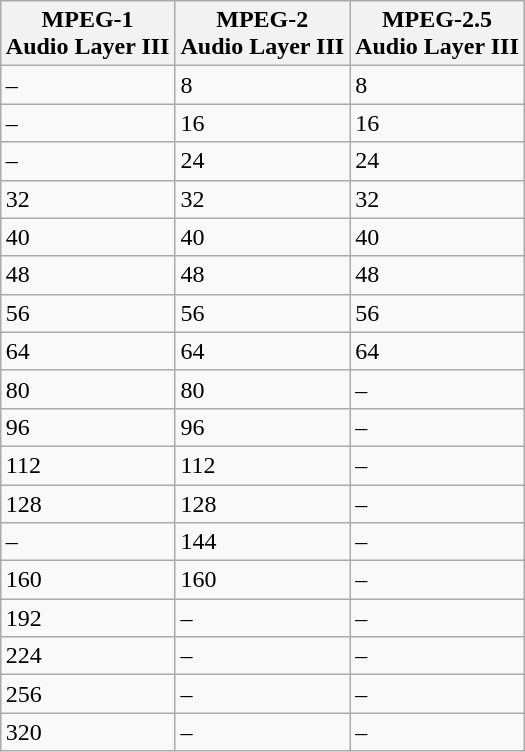<table class="wikitable infobox">
<tr>
<th>MPEG-1<br>Audio Layer III</th>
<th>MPEG-2<br>Audio Layer III</th>
<th>MPEG-2.5<br>Audio Layer III</th>
</tr>
<tr>
<td>–</td>
<td>8</td>
<td>8</td>
</tr>
<tr>
<td>–</td>
<td>16</td>
<td>16</td>
</tr>
<tr>
<td>–</td>
<td>24</td>
<td>24</td>
</tr>
<tr>
<td>32</td>
<td>32</td>
<td>32</td>
</tr>
<tr>
<td>40</td>
<td>40</td>
<td>40</td>
</tr>
<tr>
<td>48</td>
<td>48</td>
<td>48</td>
</tr>
<tr>
<td>56</td>
<td>56</td>
<td>56</td>
</tr>
<tr>
<td>64</td>
<td>64</td>
<td>64</td>
</tr>
<tr>
<td>80</td>
<td>80</td>
<td>–</td>
</tr>
<tr>
<td>96</td>
<td>96</td>
<td>–</td>
</tr>
<tr>
<td>112</td>
<td>112</td>
<td>–</td>
</tr>
<tr>
<td>128</td>
<td>128</td>
<td>–</td>
</tr>
<tr>
<td>–</td>
<td>144</td>
<td>–</td>
</tr>
<tr>
<td>160</td>
<td>160</td>
<td>–</td>
</tr>
<tr>
<td>192</td>
<td>–</td>
<td>–</td>
</tr>
<tr>
<td>224</td>
<td>–</td>
<td>–</td>
</tr>
<tr>
<td>256</td>
<td>–</td>
<td>–</td>
</tr>
<tr>
<td>320</td>
<td>–</td>
<td>–</td>
</tr>
</table>
